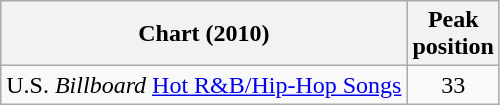<table class="wikitable">
<tr>
<th>Chart (2010)</th>
<th>Peak<br>position</th>
</tr>
<tr>
<td>U.S. <em>Billboard</em> <a href='#'>Hot R&B/Hip-Hop Songs</a></td>
<td style="text-align:center;">33</td>
</tr>
</table>
